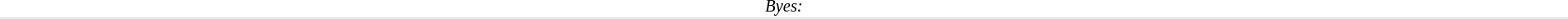<table cellspacing=0 style="border-top:0px solid 000000;border-bottom:1px solid #e0e0e0;width:100%">
<tr>
<td width=100% valign=top align=center style=font-size:85%><em>Byes: </em></td>
</tr>
</table>
